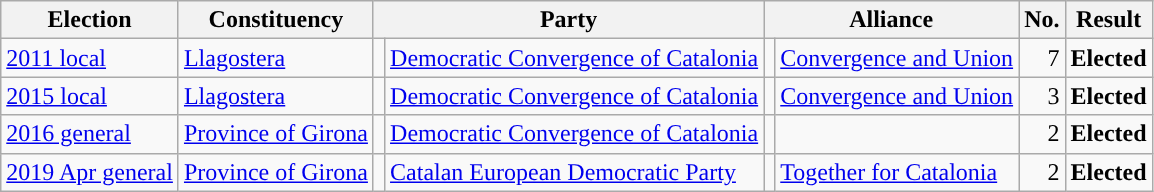<table class="wikitable" style="text-align:left;">
<tr>
<th scope=col>Election</th>
<th scope=col>Constituency</th>
<th scope=col colspan="2">Party</th>
<th scope=col colspan="2">Alliance</th>
<th scope=col>No.</th>
<th scope=col>Result</th>
</tr>
<tr>
<td><a href='#'>2011 local</a></td>
<td><a href='#'>Llagostera</a></td>
<td style="background:"></td>
<td><a href='#'>Democratic Convergence of Catalonia</a></td>
<td style="background:"></td>
<td><a href='#'>Convergence and Union</a></td>
<td align=right>7</td>
<td><strong>Elected</strong></td>
</tr>
<tr>
<td><a href='#'>2015 local</a></td>
<td><a href='#'>Llagostera</a></td>
<td style="background:"></td>
<td><a href='#'>Democratic Convergence of Catalonia</a></td>
<td style="background:"></td>
<td><a href='#'>Convergence and Union</a></td>
<td align=right>3</td>
<td><strong>Elected</strong></td>
</tr>
<tr>
<td><a href='#'>2016 general</a></td>
<td><a href='#'>Province of Girona</a></td>
<td style="background:"></td>
<td><a href='#'>Democratic Convergence of Catalonia</a></td>
<td></td>
<td></td>
<td align=right>2</td>
<td><strong>Elected</strong></td>
</tr>
<tr>
<td><a href='#'>2019 Apr general</a></td>
<td><a href='#'>Province of Girona</a></td>
<td style="background:"></td>
<td><a href='#'>Catalan European Democratic Party</a></td>
<td style="background:"></td>
<td><a href='#'>Together for Catalonia</a></td>
<td align=right>2</td>
<td><strong>Elected</strong></td>
</tr>
</table>
